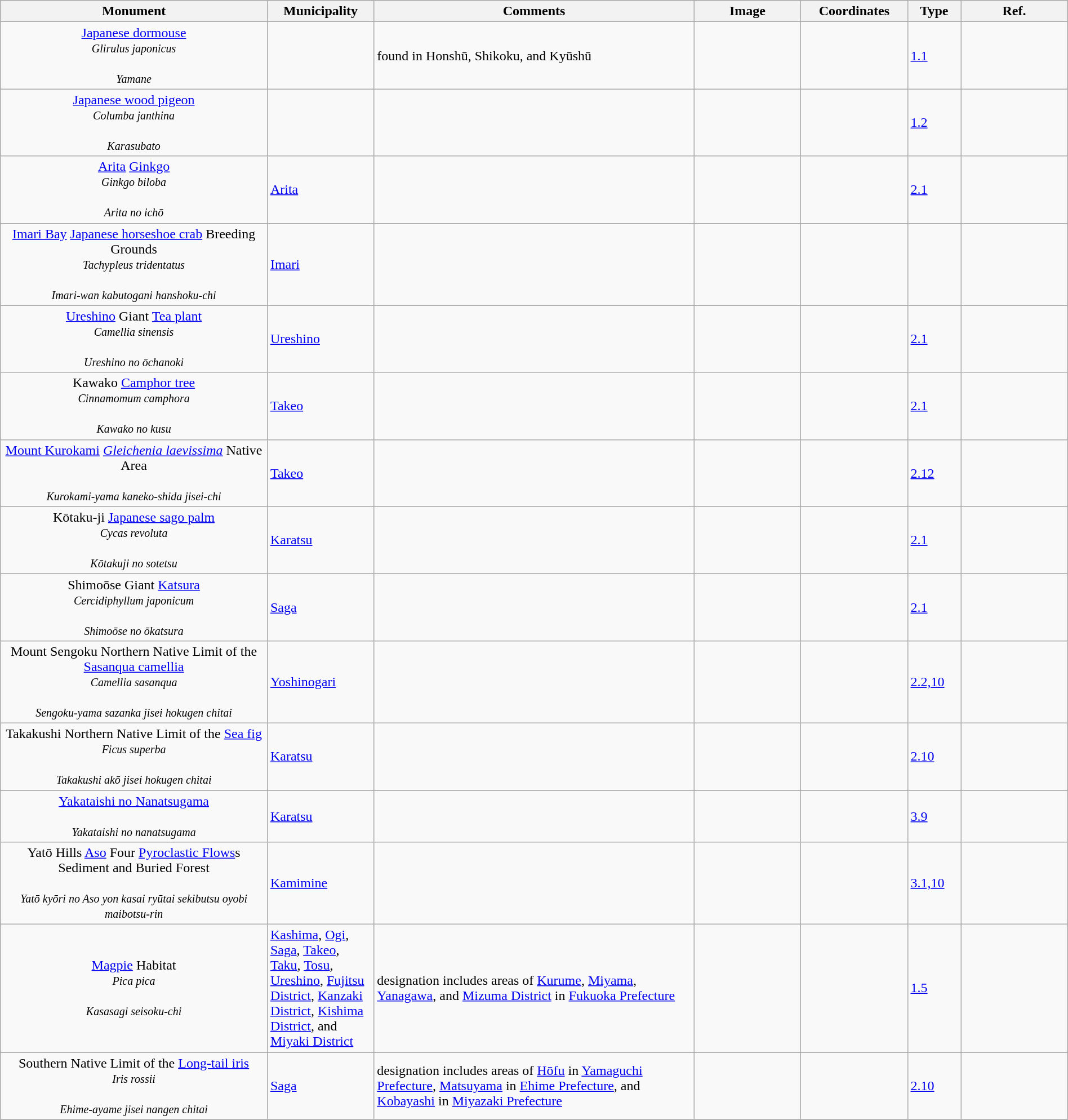<table class="wikitable sortable"  style="width:100%;">
<tr>
<th width="25%" align="left">Monument</th>
<th width="10%" align="left">Municipality</th>
<th width="30%" align="left" class="unsortable">Comments</th>
<th width="10%" align="left" class="unsortable">Image</th>
<th width="10%" align="left" class="unsortable">Coordinates</th>
<th width="5%" align="left">Type</th>
<th width="10%" align="left" class="unsortable">Ref.</th>
</tr>
<tr>
<td align="center"><a href='#'>Japanese dormouse</a><br><small><em>Glirulus japonicus</em></small><br><br><small><em>Yamane</em></small></td>
<td></td>
<td>found in Honshū, Shikoku, and Kyūshū</td>
<td></td>
<td></td>
<td><a href='#'>1.1</a></td>
<td></td>
</tr>
<tr>
<td align="center"><a href='#'>Japanese wood pigeon</a><br><small><em>Columba janthina</em></small><br><br><small><em>Karasubato</em></small></td>
<td></td>
<td></td>
<td></td>
<td></td>
<td><a href='#'>1.2</a></td>
<td></td>
</tr>
<tr>
<td align="center"><a href='#'>Arita</a> <a href='#'>Ginkgo</a><br><small><em>Ginkgo biloba</em></small><br><br><small><em>Arita no ichō</em></small></td>
<td><a href='#'>Arita</a></td>
<td></td>
<td></td>
<td></td>
<td><a href='#'>2.1</a></td>
<td></td>
</tr>
<tr>
<td align="center"><a href='#'>Imari Bay</a> <a href='#'>Japanese horseshoe crab</a> Breeding Grounds<br><small><em>Tachypleus tridentatus</em></small><br><br><small><em>Imari-wan kabutogani hanshoku-chi</em></small></td>
<td><a href='#'>Imari</a></td>
<td></td>
<td></td>
<td></td>
<td></td>
<td></td>
</tr>
<tr>
<td align="center"><a href='#'>Ureshino</a> Giant <a href='#'>Tea plant</a><br><small><em>Camellia sinensis</em></small><br><br><small><em>Ureshino no ōchanoki</em></small></td>
<td><a href='#'>Ureshino</a></td>
<td></td>
<td></td>
<td></td>
<td><a href='#'>2.1</a></td>
<td></td>
</tr>
<tr>
<td align="center">Kawako <a href='#'>Camphor tree</a><br><small><em>Cinnamomum camphora</em></small><br><br><small><em>Kawako no kusu</em></small></td>
<td><a href='#'>Takeo</a></td>
<td></td>
<td></td>
<td></td>
<td><a href='#'>2.1</a></td>
<td></td>
</tr>
<tr>
<td align="center"><a href='#'>Mount Kurokami</a> <em><a href='#'>Gleichenia laevissima</a></em> Native Area<br><br><small><em>Kurokami-yama kaneko-shida jisei-chi</em></small></td>
<td><a href='#'>Takeo</a></td>
<td></td>
<td></td>
<td></td>
<td><a href='#'>2.12</a></td>
<td></td>
</tr>
<tr>
<td align="center">Kōtaku-ji <a href='#'>Japanese sago palm</a><br><small><em>Cycas revoluta</em></small><br><br><small><em>Kōtakuji no sotetsu</em></small></td>
<td><a href='#'>Karatsu</a></td>
<td></td>
<td></td>
<td></td>
<td><a href='#'>2.1</a></td>
<td></td>
</tr>
<tr>
<td align="center">Shimoōse Giant <a href='#'>Katsura</a><br><small><em>Cercidiphyllum japonicum</em></small><br><br><small><em>Shimoōse no ōkatsura</em></small></td>
<td><a href='#'>Saga</a></td>
<td></td>
<td></td>
<td></td>
<td><a href='#'>2.1</a></td>
<td></td>
</tr>
<tr>
<td align="center">Mount Sengoku Northern Native Limit of the <a href='#'>Sasanqua camellia</a><br><small><em>Camellia sasanqua</em></small><br><br><small><em>Sengoku-yama sazanka jisei hokugen chitai</em></small></td>
<td><a href='#'>Yoshinogari</a></td>
<td></td>
<td></td>
<td></td>
<td><a href='#'>2.2,10</a></td>
<td></td>
</tr>
<tr>
<td align="center">Takakushi Northern Native Limit of the <a href='#'>Sea fig</a><br><small><em>Ficus superba</em></small><br><br><small><em>Takakushi akō jisei hokugen chitai</em></small></td>
<td><a href='#'>Karatsu</a></td>
<td></td>
<td></td>
<td></td>
<td><a href='#'>2.10</a></td>
<td></td>
</tr>
<tr>
<td align="center"><a href='#'>Yakataishi no Nanatsugama</a><br><br><small><em>Yakataishi no nanatsugama</em></small></td>
<td><a href='#'>Karatsu</a></td>
<td></td>
<td></td>
<td></td>
<td><a href='#'>3.9</a></td>
<td></td>
</tr>
<tr>
<td align="center">Yatō Hills <a href='#'>Aso</a> Four <a href='#'>Pyroclastic Flows</a>s Sediment and Buried Forest<br><br><small><em>Yatō kyōri no Aso yon kasai ryūtai sekibutsu oyobi maibotsu-rin</em></small></td>
<td><a href='#'>Kamimine</a></td>
<td></td>
<td></td>
<td></td>
<td><a href='#'>3.1,10</a></td>
<td></td>
</tr>
<tr>
<td align="center"><a href='#'>Magpie</a> Habitat<br><small><em>Pica pica</em></small><br><br><small><em>Kasasagi seisoku-chi</em></small></td>
<td><a href='#'>Kashima</a>, <a href='#'>Ogi</a>, <a href='#'>Saga</a>, <a href='#'>Takeo</a>, <a href='#'>Taku</a>, <a href='#'>Tosu</a>, <a href='#'>Ureshino</a>, <a href='#'>Fujitsu District</a>, <a href='#'>Kanzaki District</a>, <a href='#'>Kishima District</a>, and <a href='#'>Miyaki District</a></td>
<td>designation includes areas of <a href='#'>Kurume</a>, <a href='#'>Miyama</a>, <a href='#'>Yanagawa</a>, and <a href='#'>Mizuma District</a> in <a href='#'>Fukuoka Prefecture</a></td>
<td></td>
<td></td>
<td><a href='#'>1.5</a></td>
<td></td>
</tr>
<tr>
<td align="center">Southern Native Limit of the <a href='#'>Long-tail iris</a><br><small><em>Iris rossii</em></small><br><br><small><em>Ehime-ayame jisei nangen chitai</em></small></td>
<td><a href='#'>Saga</a></td>
<td>designation includes areas of <a href='#'>Hōfu</a> in <a href='#'>Yamaguchi Prefecture</a>, <a href='#'>Matsuyama</a> in <a href='#'>Ehime Prefecture</a>, and <a href='#'>Kobayashi</a> in <a href='#'>Miyazaki Prefecture</a></td>
<td></td>
<td></td>
<td><a href='#'>2.10</a></td>
<td></td>
</tr>
<tr>
</tr>
</table>
